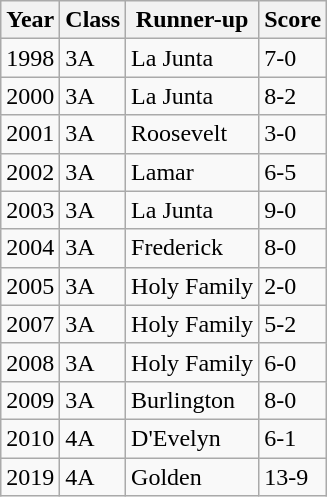<table class="wikitable">
<tr>
<th>Year</th>
<th>Class</th>
<th>Runner-up</th>
<th>Score</th>
</tr>
<tr>
<td>1998</td>
<td>3A</td>
<td>La Junta</td>
<td>7-0</td>
</tr>
<tr>
<td>2000</td>
<td>3A</td>
<td>La Junta</td>
<td>8-2</td>
</tr>
<tr>
<td>2001</td>
<td>3A</td>
<td>Roosevelt</td>
<td>3-0</td>
</tr>
<tr>
<td>2002</td>
<td>3A</td>
<td>Lamar</td>
<td>6-5</td>
</tr>
<tr>
<td>2003</td>
<td>3A</td>
<td>La Junta</td>
<td>9-0</td>
</tr>
<tr>
<td>2004</td>
<td>3A</td>
<td>Frederick</td>
<td>8-0</td>
</tr>
<tr>
<td>2005</td>
<td>3A</td>
<td>Holy Family</td>
<td>2-0</td>
</tr>
<tr>
<td>2007</td>
<td>3A</td>
<td>Holy Family</td>
<td>5-2</td>
</tr>
<tr>
<td>2008</td>
<td>3A</td>
<td>Holy Family</td>
<td>6-0</td>
</tr>
<tr>
<td>2009</td>
<td>3A</td>
<td>Burlington</td>
<td>8-0</td>
</tr>
<tr>
<td>2010</td>
<td>4A</td>
<td>D'Evelyn</td>
<td>6-1</td>
</tr>
<tr>
<td>2019</td>
<td>4A</td>
<td>Golden</td>
<td>13-9</td>
</tr>
</table>
